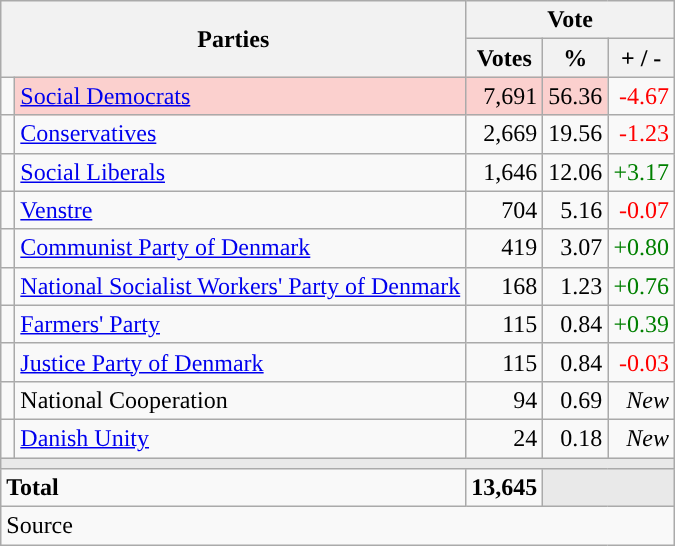<table class="wikitable" style="text-align:right;">
<tr>
<th style="text-align:centre;" rowspan="2" colspan="2" width="225">Parties</th>
<th colspan="3">Vote</th>
</tr>
<tr>
<th width="15">Votes</th>
<th width="15">%</th>
<th width="15">+ / -</th>
</tr>
<tr>
<td width="2" style="color:inherit;background:"></td>
<td bgcolor=#fbd0ce  align="left"><a href='#'>Social Democrats</a></td>
<td bgcolor=#fbd0ce>7,691</td>
<td bgcolor=#fbd0ce>56.36</td>
<td style=color:red;>-4.67</td>
</tr>
<tr>
<td width="2" style="color:inherit;background:"></td>
<td align="left"><a href='#'>Conservatives</a></td>
<td>2,669</td>
<td>19.56</td>
<td style=color:red;>-1.23</td>
</tr>
<tr>
<td width="2" style="color:inherit;background:"></td>
<td align="left"><a href='#'>Social Liberals</a></td>
<td>1,646</td>
<td>12.06</td>
<td style=color:green;>+3.17</td>
</tr>
<tr>
<td width="2" style="color:inherit;background:"></td>
<td align="left"><a href='#'>Venstre</a></td>
<td>704</td>
<td>5.16</td>
<td style=color:red;>-0.07</td>
</tr>
<tr>
<td width="2" style="color:inherit;background:"></td>
<td align="left"><a href='#'>Communist Party of Denmark</a></td>
<td>419</td>
<td>3.07</td>
<td style=color:green;>+0.80</td>
</tr>
<tr>
<td width="2" style="color:inherit;background:"></td>
<td align="left"><a href='#'>National Socialist Workers' Party of Denmark</a></td>
<td>168</td>
<td>1.23</td>
<td style=color:green;>+0.76</td>
</tr>
<tr>
<td width="2" style="color:inherit;background:"></td>
<td align="left"><a href='#'>Farmers' Party</a></td>
<td>115</td>
<td>0.84</td>
<td style=color:green;>+0.39</td>
</tr>
<tr>
<td width="2" style="color:inherit;background:"></td>
<td align="left"><a href='#'>Justice Party of Denmark</a></td>
<td>115</td>
<td>0.84</td>
<td style=color:red;>-0.03</td>
</tr>
<tr>
<td width="2" style="color:inherit;background:"></td>
<td align="left">National Cooperation</td>
<td>94</td>
<td>0.69</td>
<td><em>New</em></td>
</tr>
<tr>
<td width="2" style="color:inherit;background:"></td>
<td align="left"><a href='#'>Danish Unity</a></td>
<td>24</td>
<td>0.18</td>
<td><em>New</em></td>
</tr>
<tr>
<td colspan="7" bgcolor="#E9E9E9"></td>
</tr>
<tr>
<td align="left" colspan="2"><strong>Total</strong></td>
<td><strong>13,645</strong></td>
<td bgcolor="#E9E9E9" colspan="2"></td>
</tr>
<tr>
<td align="left" colspan="6">Source</td>
</tr>
</table>
